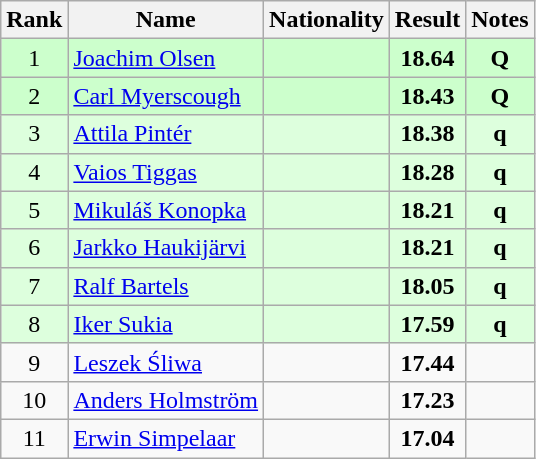<table class="wikitable sortable" style="text-align:center">
<tr>
<th>Rank</th>
<th>Name</th>
<th>Nationality</th>
<th>Result</th>
<th>Notes</th>
</tr>
<tr bgcolor=ccffcc>
<td>1</td>
<td align=left><a href='#'>Joachim Olsen</a></td>
<td align=left></td>
<td><strong>18.64</strong></td>
<td><strong>Q</strong></td>
</tr>
<tr bgcolor=ccffcc>
<td>2</td>
<td align=left><a href='#'>Carl Myerscough</a></td>
<td align=left></td>
<td><strong>18.43</strong></td>
<td><strong>Q</strong></td>
</tr>
<tr bgcolor=ddffdd>
<td>3</td>
<td align=left><a href='#'>Attila Pintér</a></td>
<td align=left></td>
<td><strong>18.38</strong></td>
<td><strong>q</strong></td>
</tr>
<tr bgcolor=ddffdd>
<td>4</td>
<td align=left><a href='#'>Vaios Tiggas</a></td>
<td align=left></td>
<td><strong>18.28</strong></td>
<td><strong>q</strong></td>
</tr>
<tr bgcolor=ddffdd>
<td>5</td>
<td align=left><a href='#'>Mikuláš Konopka</a></td>
<td align=left></td>
<td><strong>18.21</strong></td>
<td><strong>q</strong></td>
</tr>
<tr bgcolor=ddffdd>
<td>6</td>
<td align=left><a href='#'>Jarkko Haukijärvi</a></td>
<td align=left></td>
<td><strong>18.21</strong></td>
<td><strong>q</strong></td>
</tr>
<tr bgcolor=ddffdd>
<td>7</td>
<td align=left><a href='#'>Ralf Bartels</a></td>
<td align=left></td>
<td><strong>18.05</strong></td>
<td><strong>q</strong></td>
</tr>
<tr bgcolor=ddffdd>
<td>8</td>
<td align=left><a href='#'>Iker Sukia</a></td>
<td align=left></td>
<td><strong>17.59</strong></td>
<td><strong>q</strong></td>
</tr>
<tr>
<td>9</td>
<td align=left><a href='#'>Leszek Śliwa</a></td>
<td align=left></td>
<td><strong>17.44</strong></td>
<td></td>
</tr>
<tr>
<td>10</td>
<td align=left><a href='#'>Anders Holmström</a></td>
<td align=left></td>
<td><strong>17.23</strong></td>
<td></td>
</tr>
<tr>
<td>11</td>
<td align=left><a href='#'>Erwin Simpelaar</a></td>
<td align=left></td>
<td><strong>17.04</strong></td>
<td></td>
</tr>
</table>
